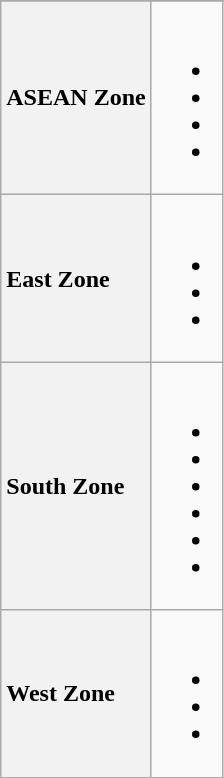<table class="wikitable">
<tr>
</tr>
<tr>
<th style="text-align: left;">ASEAN Zone</th>
<td valign=top><br><ul><li></li><li></li><li></li><li></li></ul></td>
</tr>
<tr>
<th style="text-align: left;">East Zone</th>
<td valign=top><br><ul><li></li><li></li><li></li></ul></td>
</tr>
<tr>
<th style="text-align: left;">South Zone</th>
<td valign=top><br><ul><li></li><li></li><li></li><li></li><li></li><li></li></ul></td>
</tr>
<tr>
<th style="text-align: left;">West Zone</th>
<td valign=top><br><ul><li></li><li></li><li></li></ul></td>
</tr>
</table>
